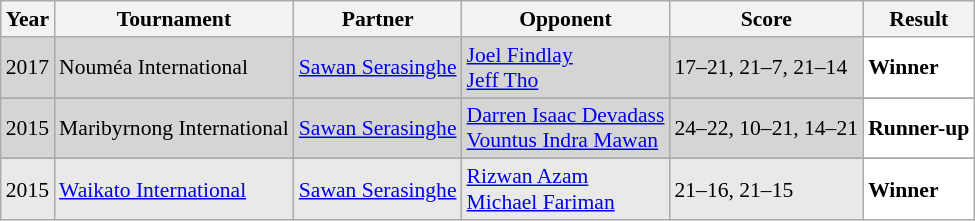<table class="sortable wikitable" style="font-size: 90%;">
<tr>
<th>Year</th>
<th>Tournament</th>
<th>Partner</th>
<th>Opponent</th>
<th>Score</th>
<th>Result</th>
</tr>
<tr style="background:#D5D5D5">
<td align="center">2017</td>
<td align="left">Nouméa International</td>
<td align="left"> <a href='#'>Sawan Serasinghe</a></td>
<td align="left"> <a href='#'>Joel Findlay</a> <br>  <a href='#'>Jeff Tho</a></td>
<td align="left">17–21, 21–7, 21–14</td>
<td style="text-align:left; background:white"> <strong>Winner</strong></td>
</tr>
<tr>
</tr>
<tr style="background:#D5D5D5">
<td align="center">2015</td>
<td align="left">Maribyrnong International</td>
<td align="left"> <a href='#'>Sawan Serasinghe</a></td>
<td align="left"> <a href='#'>Darren Isaac Devadass</a> <br>  <a href='#'>Vountus Indra Mawan</a></td>
<td align="left">24–22, 10–21, 14–21</td>
<td style="text-align:left; background:white"> <strong>Runner-up</strong></td>
</tr>
<tr>
</tr>
<tr style="background:#E9E9E9">
<td align="center">2015</td>
<td align="left"><a href='#'>Waikato International</a></td>
<td align="left"> <a href='#'>Sawan Serasinghe</a></td>
<td align="left"> <a href='#'>Rizwan Azam</a> <br>  <a href='#'>Michael Fariman</a></td>
<td align="left">21–16, 21–15</td>
<td style="text-align:left; background:white"> <strong>Winner</strong></td>
</tr>
</table>
